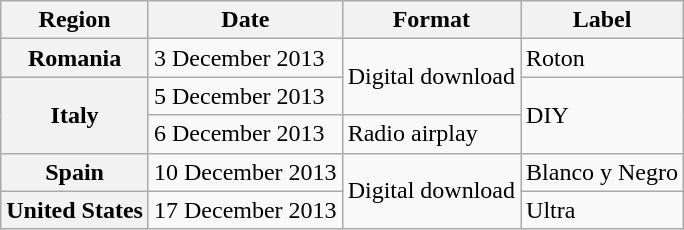<table class="wikitable plainrowheaders">
<tr>
<th>Region</th>
<th>Date</th>
<th>Format</th>
<th>Label</th>
</tr>
<tr>
<th scope="row">Romania</th>
<td>3 December 2013</td>
<td rowspan="2">Digital download</td>
<td>Roton</td>
</tr>
<tr>
<th scope="row" rowspan="2">Italy</th>
<td>5 December 2013</td>
<td rowspan="2">DIY</td>
</tr>
<tr>
<td>6 December 2013</td>
<td>Radio airplay</td>
</tr>
<tr>
<th scope="row">Spain</th>
<td>10 December 2013</td>
<td rowspan="2">Digital download</td>
<td>Blanco y Negro</td>
</tr>
<tr>
<th scope="row">United States</th>
<td>17 December 2013</td>
<td>Ultra</td>
</tr>
</table>
